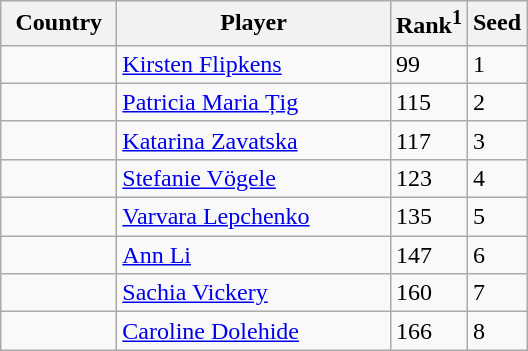<table class="sortable wikitable">
<tr>
<th width="70">Country</th>
<th width="175">Player</th>
<th>Rank<sup>1</sup></th>
<th>Seed</th>
</tr>
<tr>
<td></td>
<td><a href='#'>Kirsten Flipkens</a></td>
<td>99</td>
<td>1</td>
</tr>
<tr>
<td></td>
<td><a href='#'>Patricia Maria Țig</a></td>
<td>115</td>
<td>2</td>
</tr>
<tr>
<td></td>
<td><a href='#'>Katarina Zavatska</a></td>
<td>117</td>
<td>3</td>
</tr>
<tr>
<td></td>
<td><a href='#'>Stefanie Vögele</a></td>
<td>123</td>
<td>4</td>
</tr>
<tr>
<td></td>
<td><a href='#'>Varvara Lepchenko</a></td>
<td>135</td>
<td>5</td>
</tr>
<tr>
<td></td>
<td><a href='#'>Ann Li</a></td>
<td>147</td>
<td>6</td>
</tr>
<tr>
<td></td>
<td><a href='#'>Sachia Vickery</a></td>
<td>160</td>
<td>7</td>
</tr>
<tr>
<td></td>
<td><a href='#'>Caroline Dolehide</a></td>
<td>166</td>
<td>8</td>
</tr>
</table>
